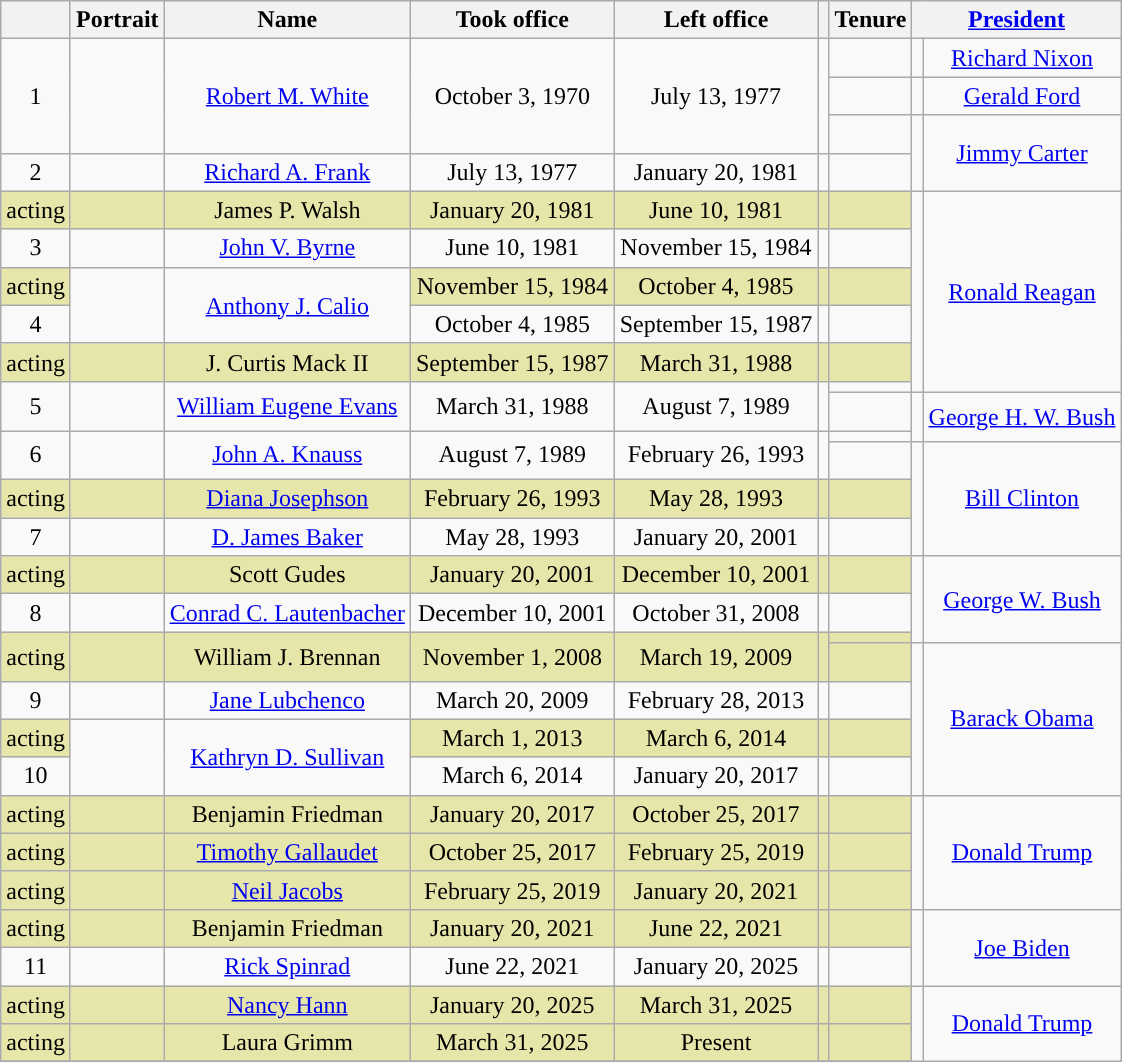<table class="wikitable" style="clear:right; text-align:center">
<tr>
<th></th>
<th>Portrait</th>
<th>Name</th>
<th>Took office</th>
<th>Left office</th>
<th></th>
<th>Tenure</th>
<th colspan="2"><a href='#'>President</a><br></th>
</tr>
<tr>
<td rowspan=3>1</td>
<td rowspan=3></td>
<td rowspan=3><a href='#'>Robert M. White</a></td>
<td rowspan=3>October 3, 1970</td>
<td rowspan=3>July 13, 1977</td>
<td rowspan=3></td>
<td></td>
<td rowspan=1 style="background: "></td>
<td rowspan=1><a href='#'>Richard Nixon</a></td>
</tr>
<tr>
<td></td>
<td style="background: "></td>
<td><a href='#'>Gerald Ford</a></td>
</tr>
<tr>
<td><br></td>
<td rowspan=2 style="background: "></td>
<td rowspan=2><a href='#'>Jimmy Carter</a></td>
</tr>
<tr>
<td>2</td>
<td></td>
<td><a href='#'>Richard A. Frank</a></td>
<td>July 13, 1977</td>
<td>January 20, 1981</td>
<td></td>
<td></td>
</tr>
<tr>
<td style="background: #E6E6AA;">acting</td>
<td style="background: #E6E6AA;"></td>
<td style="background: #E6E6AA;">James P. Walsh</td>
<td style="background: #E6E6AA;">January 20, 1981</td>
<td style="background: #E6E6AA;">June 10, 1981</td>
<td style="background: #E6E6AA;"></td>
<td style="background: #E6E6AA;"></td>
<td rowspan=6 style="background: "></td>
<td rowspan=6><a href='#'>Ronald Reagan</a></td>
</tr>
<tr>
<td>3</td>
<td></td>
<td><a href='#'>John V. Byrne</a></td>
<td>June 10, 1981</td>
<td>November 15, 1984</td>
<td></td>
<td></td>
</tr>
<tr>
<td style="background: #E6E6AA;">acting</td>
<td rowspan=2></td>
<td rowspan=2><a href='#'>Anthony J. Calio</a></td>
<td style="background: #E6E6AA;">November 15, 1984</td>
<td style="background: #E6E6AA;">October 4, 1985</td>
<td style="background: #E6E6AA;"></td>
<td style="background: #E6E6AA;"></td>
</tr>
<tr>
<td>4</td>
<td>October 4, 1985</td>
<td nowrap>September 15, 1987</td>
<td></td>
<td><br></td>
</tr>
<tr>
<td style="background: #E6E6AA;">acting</td>
<td style="background: #E6E6AA;"></td>
<td style="background: #E6E6AA;">J. Curtis Mack II</td>
<td style="background: #E6E6AA;" nowrap>September 15, 1987</td>
<td style="background: #E6E6AA;">March 31, 1988</td>
<td style="background: #E6E6AA;"></td>
<td style="background: #E6E6AA;"></td>
</tr>
<tr>
<td rowspan=2>5</td>
<td rowspan=2></td>
<td rowspan=2><a href='#'>William Eugene Evans</a></td>
<td rowspan=2>March 31, 1988</td>
<td rowspan=2>August 7, 1989</td>
<td rowspan=2></td>
<td></td>
</tr>
<tr>
<td><br></td>
<td rowspan=2 style="background: "></td>
<td rowspan=2><a href='#'>George H. W. Bush</a></td>
</tr>
<tr>
<td rowspan=2>6</td>
<td rowspan=2></td>
<td rowspan=2><a href='#'>John A. Knauss</a></td>
<td rowspan=2>August 7, 1989</td>
<td rowspan=2>February 26, 1993</td>
<td rowspan=2></td>
<td></td>
</tr>
<tr>
<td><br></td>
<td rowspan=3 style="background: "></td>
<td rowspan=3><a href='#'>Bill Clinton</a></td>
</tr>
<tr>
<td style="background: #E6E6AA;">acting</td>
<td style="background: #E6E6AA;"></td>
<td style="background: #E6E6AA;"><a href='#'>Diana Josephson</a></td>
<td style="background: #E6E6AA;">February 26, 1993</td>
<td style="background: #E6E6AA;">May 28, 1993</td>
<td style="background: #E6E6AA;"></td>
<td style="background: #E6E6AA;"></td>
</tr>
<tr>
<td>7</td>
<td></td>
<td><a href='#'>D. James Baker</a></td>
<td>May 28, 1993</td>
<td>January 20, 2001</td>
<td></td>
<td></td>
</tr>
<tr>
<td style="background: #E6E6AA;">acting</td>
<td style="background: #E6E6AA;"></td>
<td style="background: #E6E6AA;">Scott Gudes</td>
<td style="background: #E6E6AA;">January 20, 2001</td>
<td style="background: #E6E6AA;" nowrap>December 10, 2001</td>
<td style="background: #E6E6AA;"></td>
<td style="background: #E6E6AA;"></td>
<td rowspan=3 style="background: "></td>
<td rowspan=3><a href='#'>George W. Bush</a></td>
</tr>
<tr>
<td>8</td>
<td></td>
<td><a href='#'>Conrad C. Lautenbacher</a></td>
<td nowrap>December 10, 2001</td>
<td>October 31, 2008</td>
<td></td>
<td></td>
</tr>
<tr>
<td rowspan=2 style="background: #E6E6AA;">acting</td>
<td rowspan=2 style="background: #E6E6AA;"></td>
<td rowspan=2 style="background: #E6E6AA;">William J. Brennan</td>
<td rowspan=2 style="background: #E6E6AA;">November 1, 2008</td>
<td rowspan=2 style="background: #E6E6AA;">March 19, 2009</td>
<td rowspan=2 style="background: #E6E6AA;"></td>
<td style="background: #E6E6AA;"></td>
</tr>
<tr>
<td style="background: #E6E6AA;"><br></td>
<td rowspan=4 style="background: "></td>
<td rowspan=4><a href='#'>Barack Obama</a></td>
</tr>
<tr>
<td>9</td>
<td></td>
<td><a href='#'>Jane Lubchenco</a></td>
<td>March 20, 2009</td>
<td>February 28, 2013</td>
<td></td>
<td></td>
</tr>
<tr>
<td style="background: #E6E6AA;">acting</td>
<td rowspan=2></td>
<td rowspan=2><a href='#'>Kathryn D. Sullivan</a></td>
<td style="background: #E6E6AA;">March 1, 2013</td>
<td style="background: #E6E6AA;">March 6, 2014</td>
<td style="background: #E6E6AA;"></td>
<td style="background: #E6E6AA;"></td>
</tr>
<tr>
<td>10</td>
<td>March 6, 2014</td>
<td>January 20, 2017</td>
<td></td>
<td><br></td>
</tr>
<tr>
<td style="background: #E6E6AA;">acting</td>
<td style="background: #E6E6AA;"></td>
<td style="background: #E6E6AA;">Benjamin Friedman</td>
<td style="background: #E6E6AA;">January 20, 2017</td>
<td style="background: #E6E6AA;">October 25, 2017</td>
<td style="background: #E6E6AA;"></td>
<td style="background: #E6E6AA;"></td>
<td rowspan=3 style="background: "></td>
<td rowspan=3><a href='#'>Donald Trump</a></td>
</tr>
<tr>
<td style="background: #E6E6AA;">acting</td>
<td style="background: #E6E6AA;"></td>
<td style="background: #E6E6AA;"><a href='#'>Timothy Gallaudet</a></td>
<td style="background: #E6E6AA;">October 25, 2017</td>
<td style="background: #E6E6AA;">February 25, 2019</td>
<td style="background: #E6E6AA;"></td>
<td style="background: #E6E6AA;"></td>
</tr>
<tr>
<td style="background: #E6E6AA;">acting</td>
<td style="background: #E6E6AA;"></td>
<td style="background: #E6E6AA;"><a href='#'>Neil Jacobs</a></td>
<td style="background: #E6E6AA;">February 25, 2019</td>
<td style="background: #E6E6AA;">January 20, 2021</td>
<td style="background: #E6E6AA;"></td>
<td style="background: #E6E6AA;"></td>
</tr>
<tr>
<td style="background: #E6E6AA;">acting</td>
<td style="background: #E6E6AA;"></td>
<td style="background: #E6E6AA;">Benjamin Friedman</td>
<td style="background: #E6E6AA;">January 20, 2021</td>
<td style="background: #E6E6AA;">June 22, 2021</td>
<td style="background: #E6E6AA;"></td>
<td style="background: #E6E6AA;"></td>
<td rowspan="2" style="background: "></td>
<td rowspan="2"><a href='#'>Joe Biden</a></td>
</tr>
<tr>
<td>11</td>
<td></td>
<td><a href='#'>Rick Spinrad</a></td>
<td>June 22, 2021</td>
<td>January 20, 2025</td>
<td></td>
<td></td>
</tr>
<tr>
<td style="background: #E6E6AA;">acting</td>
<td style="background: #E6E6AA;"></td>
<td style="background: #E6E6AA;"><a href='#'>Nancy Hann</a></td>
<td style="background: #E6E6AA;">January 20, 2025</td>
<td style="background: #E6E6AA;">March 31, 2025</td>
<td style="background: #E6E6AA;"></td>
<td style="background: #E6E6AA;"></td>
<td rowspan=4 style="background: "></td>
<td rowspan=4><a href='#'>Donald Trump</a></td>
</tr>
<tr>
<td style="background: #E6E6AA;">acting</td>
<td style="background: #E6E6AA;"></td>
<td style="background: #E6E6AA;">Laura Grimm</td>
<td style="background: #E6E6AA;">March 31, 2025</td>
<td style="background: #E6E6AA;">Present</td>
<td style="background: #E6E6AA;"></td>
<td style="background: #E6E6AA;"></td>
</tr>
<tr>
</tr>
</table>
